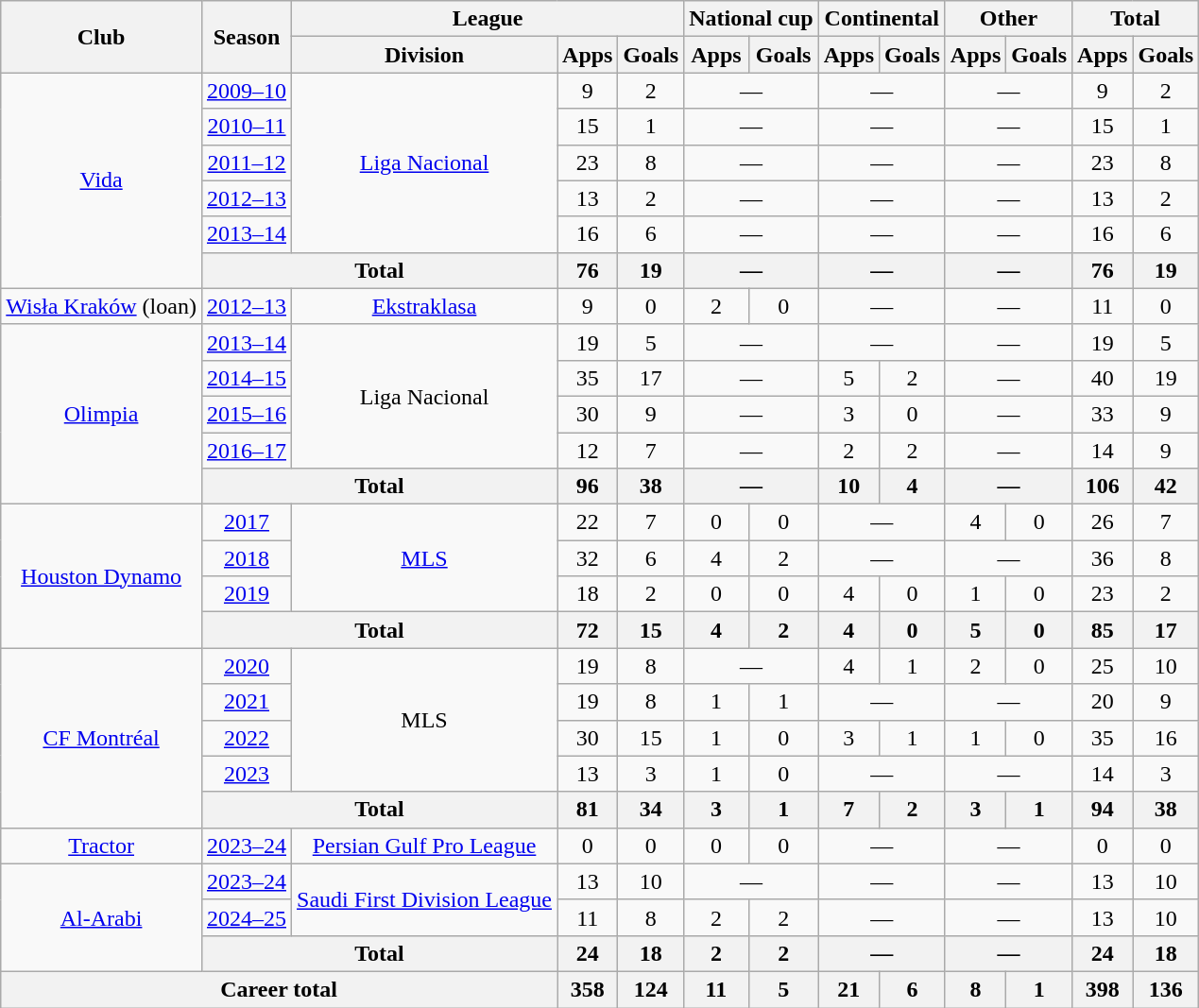<table class="wikitable" style="text-align: center">
<tr>
<th rowspan="2">Club</th>
<th rowspan="2">Season</th>
<th colspan="3">League</th>
<th colspan="2">National cup</th>
<th colspan="2">Continental</th>
<th colspan="2">Other</th>
<th colspan="2">Total</th>
</tr>
<tr>
<th>Division</th>
<th>Apps</th>
<th>Goals</th>
<th>Apps</th>
<th>Goals</th>
<th>Apps</th>
<th>Goals</th>
<th>Apps</th>
<th>Goals</th>
<th>Apps</th>
<th>Goals</th>
</tr>
<tr>
<td rowspan="6"><a href='#'>Vida</a></td>
<td><a href='#'>2009–10</a></td>
<td rowspan="5"><a href='#'>Liga Nacional</a></td>
<td>9</td>
<td>2</td>
<td colspan="2">—</td>
<td colspan="2">—</td>
<td colspan="2">—</td>
<td>9</td>
<td>2</td>
</tr>
<tr>
<td><a href='#'>2010–11</a></td>
<td>15</td>
<td>1</td>
<td colspan="2">—</td>
<td colspan="2">—</td>
<td colspan="2">—</td>
<td>15</td>
<td>1</td>
</tr>
<tr>
<td><a href='#'>2011–12</a></td>
<td>23</td>
<td>8</td>
<td colspan="2">—</td>
<td colspan="2">—</td>
<td colspan="2">—</td>
<td>23</td>
<td>8</td>
</tr>
<tr>
<td><a href='#'>2012–13</a></td>
<td>13</td>
<td>2</td>
<td colspan="2">—</td>
<td colspan="2">—</td>
<td colspan="2">—</td>
<td>13</td>
<td>2</td>
</tr>
<tr>
<td><a href='#'>2013–14</a></td>
<td>16</td>
<td>6</td>
<td colspan="2">—</td>
<td colspan="2">—</td>
<td colspan="2">—</td>
<td>16</td>
<td>6</td>
</tr>
<tr>
<th colspan="2">Total</th>
<th>76</th>
<th>19</th>
<th colspan="2">—</th>
<th colspan="2">—</th>
<th colspan="2">—</th>
<th>76</th>
<th>19</th>
</tr>
<tr>
<td><a href='#'>Wisła Kraków</a> (loan)</td>
<td><a href='#'>2012–13</a></td>
<td><a href='#'>Ekstraklasa</a></td>
<td>9</td>
<td>0</td>
<td>2</td>
<td>0</td>
<td colspan="2">—</td>
<td colspan="2">—</td>
<td>11</td>
<td>0</td>
</tr>
<tr>
<td rowspan="5"><a href='#'>Olimpia</a></td>
<td><a href='#'>2013–14</a></td>
<td rowspan="4">Liga Nacional</td>
<td>19</td>
<td>5</td>
<td colspan="2">—</td>
<td colspan="2">—</td>
<td colspan="2">—</td>
<td>19</td>
<td>5</td>
</tr>
<tr>
<td><a href='#'>2014–15</a></td>
<td>35</td>
<td>17</td>
<td colspan="2">—</td>
<td>5</td>
<td>2</td>
<td colspan="2">—</td>
<td>40</td>
<td>19</td>
</tr>
<tr>
<td><a href='#'>2015–16</a></td>
<td>30</td>
<td>9</td>
<td colspan="2">—</td>
<td>3</td>
<td>0</td>
<td colspan="2">—</td>
<td>33</td>
<td>9</td>
</tr>
<tr>
<td><a href='#'>2016–17</a></td>
<td>12</td>
<td>7</td>
<td colspan="2">—</td>
<td>2</td>
<td>2</td>
<td colspan="2">—</td>
<td>14</td>
<td>9</td>
</tr>
<tr>
<th colspan="2">Total</th>
<th>96</th>
<th>38</th>
<th colspan="2">—</th>
<th>10</th>
<th>4</th>
<th colspan="2">—</th>
<th>106</th>
<th>42</th>
</tr>
<tr>
<td rowspan="4"><a href='#'>Houston Dynamo</a></td>
<td><a href='#'>2017</a></td>
<td rowspan="3"><a href='#'>MLS</a></td>
<td>22</td>
<td>7</td>
<td>0</td>
<td>0</td>
<td colspan="2">—</td>
<td>4</td>
<td>0</td>
<td>26</td>
<td>7</td>
</tr>
<tr>
<td><a href='#'>2018</a></td>
<td>32</td>
<td>6</td>
<td>4</td>
<td>2</td>
<td colspan="2">—</td>
<td colspan="2">—</td>
<td>36</td>
<td>8</td>
</tr>
<tr>
<td><a href='#'>2019</a></td>
<td>18</td>
<td>2</td>
<td>0</td>
<td>0</td>
<td>4</td>
<td>0</td>
<td>1</td>
<td>0</td>
<td>23</td>
<td>2</td>
</tr>
<tr>
<th colspan="2">Total</th>
<th>72</th>
<th>15</th>
<th>4</th>
<th>2</th>
<th>4</th>
<th>0</th>
<th>5</th>
<th>0</th>
<th>85</th>
<th>17</th>
</tr>
<tr>
<td rowspan="5"><a href='#'>CF Montréal</a></td>
<td><a href='#'>2020</a></td>
<td rowspan="4">MLS</td>
<td>19</td>
<td>8</td>
<td colspan="2">—</td>
<td>4</td>
<td>1</td>
<td>2</td>
<td>0</td>
<td>25</td>
<td>10</td>
</tr>
<tr>
<td><a href='#'>2021</a></td>
<td>19</td>
<td>8</td>
<td>1</td>
<td>1</td>
<td colspan="2">—</td>
<td colspan="2">—</td>
<td>20</td>
<td>9</td>
</tr>
<tr>
<td><a href='#'>2022</a></td>
<td>30</td>
<td>15</td>
<td>1</td>
<td>0</td>
<td>3</td>
<td>1</td>
<td>1</td>
<td>0</td>
<td>35</td>
<td>16</td>
</tr>
<tr>
<td><a href='#'>2023</a></td>
<td>13</td>
<td>3</td>
<td>1</td>
<td>0</td>
<td colspan="2">—</td>
<td colspan="2">—</td>
<td>14</td>
<td>3</td>
</tr>
<tr>
<th colspan="2">Total</th>
<th>81</th>
<th>34</th>
<th>3</th>
<th>1</th>
<th>7</th>
<th>2</th>
<th>3</th>
<th>1</th>
<th>94</th>
<th>38</th>
</tr>
<tr>
<td><a href='#'>Tractor</a></td>
<td><a href='#'>2023–24</a></td>
<td><a href='#'>Persian Gulf Pro League</a></td>
<td>0</td>
<td>0</td>
<td>0</td>
<td>0</td>
<td colspan="2">—</td>
<td colspan="2">—</td>
<td>0</td>
<td>0</td>
</tr>
<tr>
<td rowspan="3"><a href='#'>Al-Arabi</a></td>
<td><a href='#'>2023–24</a></td>
<td rowspan="2"><a href='#'>Saudi First Division League</a></td>
<td>13</td>
<td>10</td>
<td colspan="2">—</td>
<td colspan="2">—</td>
<td colspan="2">—</td>
<td>13</td>
<td>10</td>
</tr>
<tr>
<td><a href='#'>2024–25</a></td>
<td>11</td>
<td>8</td>
<td>2</td>
<td>2</td>
<td colspan="2">—</td>
<td colspan="2">—</td>
<td>13</td>
<td>10</td>
</tr>
<tr>
<th colspan="2">Total</th>
<th>24</th>
<th>18</th>
<th>2</th>
<th>2</th>
<th colspan="2">—</th>
<th colspan="2">—</th>
<th>24</th>
<th>18</th>
</tr>
<tr>
<th colspan="3">Career total</th>
<th>358</th>
<th>124</th>
<th>11</th>
<th>5</th>
<th>21</th>
<th>6</th>
<th>8</th>
<th>1</th>
<th>398</th>
<th>136</th>
</tr>
</table>
